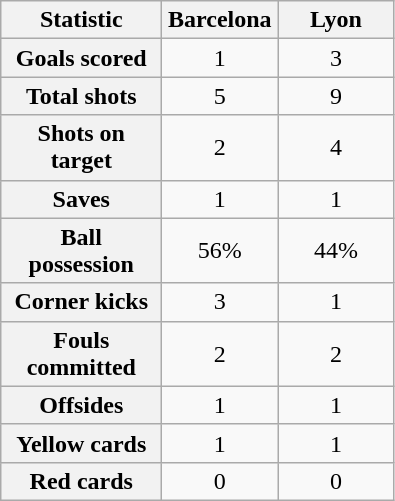<table class="wikitable plainrowheaders" style="text-align:center">
<tr>
<th scope="col" style="width:100px">Statistic</th>
<th scope="col" style="width:70px">Barcelona</th>
<th scope="col" style="width:70px">Lyon</th>
</tr>
<tr>
<th scope=row>Goals scored</th>
<td>1</td>
<td>3</td>
</tr>
<tr>
<th scope=row>Total shots</th>
<td>5</td>
<td>9</td>
</tr>
<tr>
<th scope=row>Shots on target</th>
<td>2</td>
<td>4</td>
</tr>
<tr>
<th scope=row>Saves</th>
<td>1</td>
<td>1</td>
</tr>
<tr>
<th scope=row>Ball possession</th>
<td>56%</td>
<td>44%</td>
</tr>
<tr>
<th scope=row>Corner kicks</th>
<td>3</td>
<td>1</td>
</tr>
<tr>
<th scope=row>Fouls committed</th>
<td>2</td>
<td>2</td>
</tr>
<tr>
<th scope=row>Offsides</th>
<td>1</td>
<td>1</td>
</tr>
<tr>
<th scope=row>Yellow cards</th>
<td>1</td>
<td>1</td>
</tr>
<tr>
<th scope=row>Red cards</th>
<td>0</td>
<td>0</td>
</tr>
</table>
